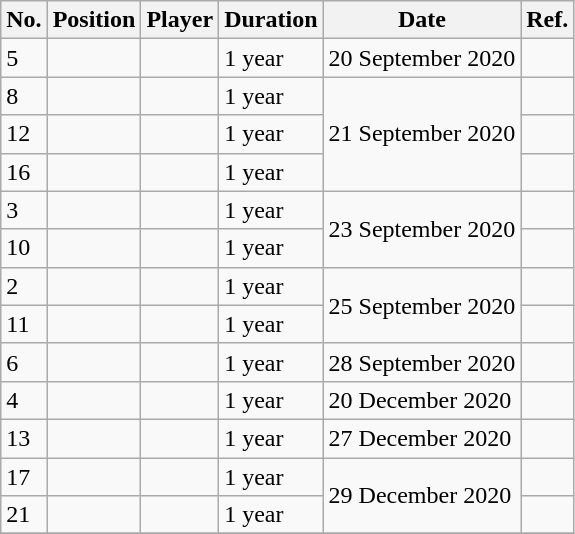<table class="wikitable">
<tr>
<th scope="col">No.</th>
<th scope="col">Position</th>
<th scope="col">Player</th>
<th scope="col">Duration</th>
<th scope="col">Date</th>
<th scope="col">Ref.</th>
</tr>
<tr>
<td>5</td>
<td></td>
<td align="left"></td>
<td>1 year</td>
<td>20 September 2020</td>
<td></td>
</tr>
<tr>
<td>8</td>
<td></td>
<td align="left"></td>
<td>1 year</td>
<td rowspan="3">21 September 2020</td>
<td></td>
</tr>
<tr>
<td>12</td>
<td></td>
<td align="left"></td>
<td>1 year</td>
<td></td>
</tr>
<tr>
<td>16</td>
<td></td>
<td align="left"></td>
<td>1 year</td>
<td></td>
</tr>
<tr>
<td>3</td>
<td></td>
<td align="left"></td>
<td>1 year</td>
<td rowspan="2">23 September 2020</td>
<td></td>
</tr>
<tr>
<td>10</td>
<td></td>
<td align="left"></td>
<td>1 year</td>
<td></td>
</tr>
<tr>
<td>2</td>
<td></td>
<td align="left"></td>
<td>1 year</td>
<td rowspan="2">25 September 2020</td>
<td></td>
</tr>
<tr>
<td>11</td>
<td></td>
<td align="left"></td>
<td>1 year</td>
<td></td>
</tr>
<tr>
<td>6</td>
<td></td>
<td align="left"></td>
<td>1 year</td>
<td>28 September 2020</td>
<td></td>
</tr>
<tr>
<td>4</td>
<td></td>
<td align="left"></td>
<td>1 year</td>
<td>20 December 2020</td>
<td></td>
</tr>
<tr>
<td>13</td>
<td></td>
<td align="left"></td>
<td>1 year</td>
<td>27 December 2020</td>
<td></td>
</tr>
<tr>
<td>17</td>
<td></td>
<td align="left"></td>
<td>1 year</td>
<td rowspan="2">29 December 2020</td>
<td></td>
</tr>
<tr>
<td>21</td>
<td></td>
<td align="left"></td>
<td>1 year</td>
<td></td>
</tr>
<tr>
</tr>
</table>
